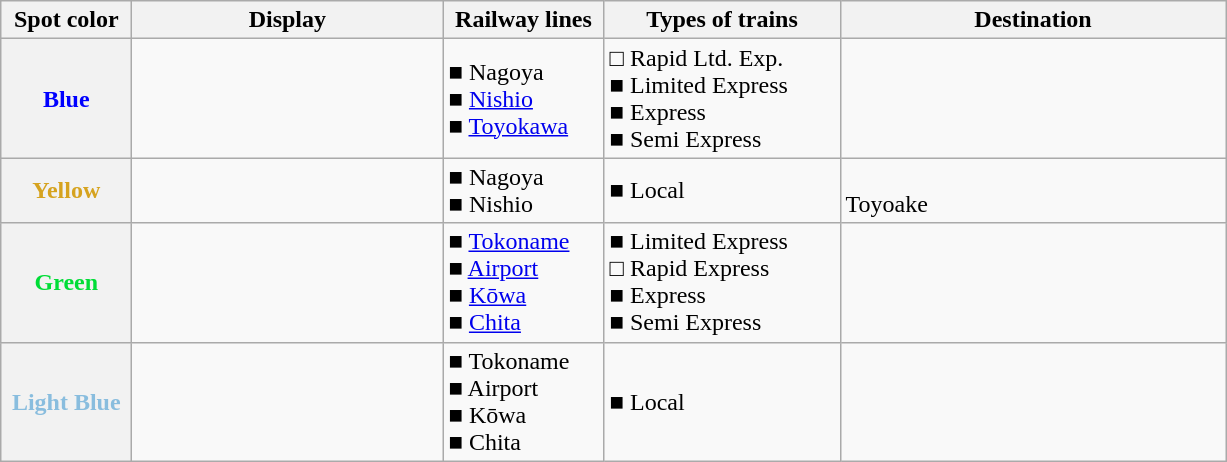<table class="wikitable">
<tr>
<th width="80px">Spot color</th>
<th width="200px">Display</th>
<th width="100px">Railway lines</th>
<th width="150px">Types of trains</th>
<th width="250px">Destination</th>
</tr>
<tr>
<th style="color:blue">Blue</th>
<td></td>
<td><span>■</span> Nagoya<br><span>■</span> <a href='#'>Nishio</a><br><span>■</span> <a href='#'>Toyokawa</a></td>
<td><span>□</span> Rapid Ltd. Exp.<br><span>■</span> Limited Express<br><span>■</span> Express<br><span>■</span> Semi Express</td>
<td><br><br><br></td>
</tr>
<tr>
<th style="color:#D6A31F">Yellow</th>
<td></td>
<td><span>■</span> Nagoya<br><span>■</span> Nishio</td>
<td>■ Local</td>
<td><br>Toyoake<br></td>
</tr>
<tr>
<th style="color:#00DD37">Green</th>
<td></td>
<td><span>■</span> <a href='#'>Tokoname</a><br><span>■</span> <a href='#'>Airport</a><br><span>■</span> <a href='#'>Kōwa</a><br><span>■</span> <a href='#'>Chita</a></td>
<td><span>■</span> Limited Express<br><span>□</span> Rapid Express<br><span>■</span> Express<br><span>■</span> Semi Express</td>
<td><br><br></td>
</tr>
<tr>
<th style="color:#89bdde">Light Blue</th>
<td></td>
<td><span>■</span> Tokoname<br><span>■</span> Airport<br><span>■</span> Kōwa<br><span>■</span> Chita</td>
<td>■ Local</td>
<td><br><br></td>
</tr>
</table>
